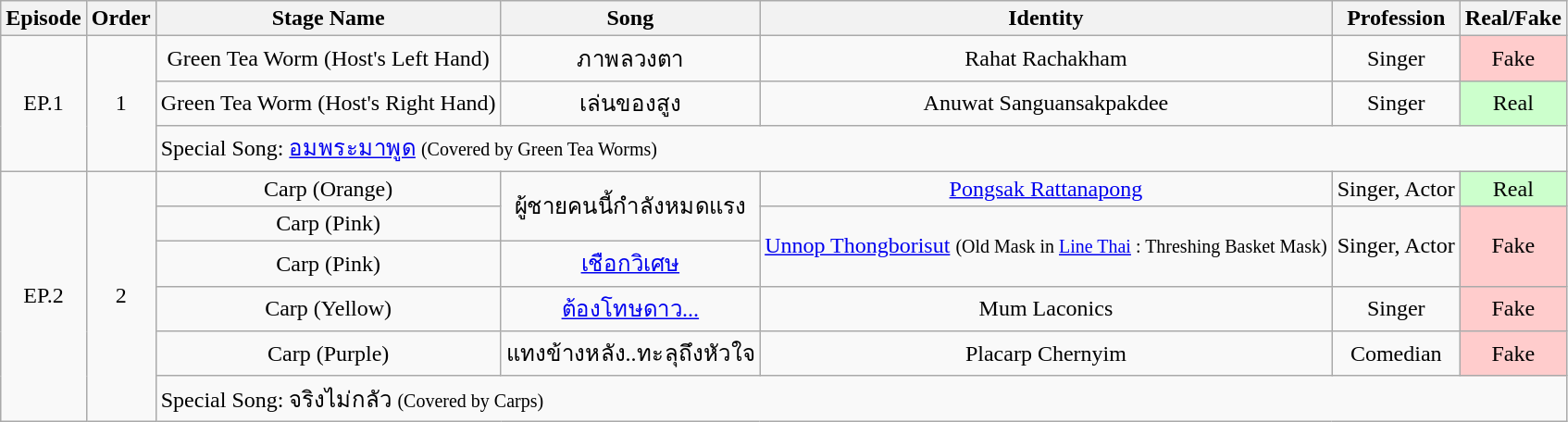<table class="wikitable">
<tr>
<th>Episode</th>
<th>Order</th>
<th>Stage Name</th>
<th>Song</th>
<th>Identity</th>
<th>Profession</th>
<th>Real/Fake</th>
</tr>
<tr>
<td rowspan="3" style="text-align:center;">EP.1</td>
<td rowspan="3" style="text-align:center;">1</td>
<td style="text-align:center;">Green Tea Worm (Host's Left Hand)</td>
<td style="text-align:center;">ภาพลวงตา</td>
<td style="text-align:center;">Rahat Rachakham</td>
<td style="text-align:center;">Singer</td>
<td style="text-align:center; background:#ffcccc;">Fake</td>
</tr>
<tr>
<td style="text-align:center;">Green Tea Worm (Host's Right Hand)</td>
<td style="text-align:center;">เล่นของสูง</td>
<td style="text-align:center;">Anuwat Sanguansakpakdee</td>
<td style="text-align:center;">Singer</td>
<td style="text-align:center; background:#ccffcc;">Real</td>
</tr>
<tr>
<td colspan="5">Special Song: <a href='#'>อมพระมาพูด</a> <small>(Covered by Green Tea Worms)</small></td>
</tr>
<tr>
<td rowspan="6" style="text-align:center;">EP.2</td>
<td rowspan="6" style="text-align:center;">2</td>
<td style="text-align:center;">Carp (Orange)</td>
<td rowspan="2" style="text-align:center;">ผู้ชายคนนี้กำลังหมดแรง</td>
<td style="text-align:center;"><a href='#'>Pongsak Rattanapong</a></td>
<td style="text-align:center;">Singer, Actor</td>
<td style="text-align:center; background:#ccffcc;">Real</td>
</tr>
<tr>
<td style="text-align:center;">Carp (Pink)</td>
<td rowspan="2" style="text-align:center;"><a href='#'>Unnop Thongborisut</a> <small>(Old Mask in <a href='#'>Line Thai</a> : Threshing Basket Mask)</small></td>
<td rowspan="2" style="text-align:center;">Singer, Actor</td>
<td rowspan="2" style="text-align:center; background:#ffcccc;">Fake</td>
</tr>
<tr>
<td style="text-align:center;">Carp (Pink)</td>
<td style="text-align:center;"><a href='#'>เชือกวิเศษ</a></td>
</tr>
<tr>
<td style="text-align:center;">Carp (Yellow)</td>
<td style="text-align:center;"><a href='#'>ต้องโทษดาว...</a></td>
<td style="text-align:center;">Mum Laconics</td>
<td style="text-align:center;">Singer</td>
<td style="text-align:center; background:#ffcccc;">Fake</td>
</tr>
<tr>
<td style="text-align:center;">Carp (Purple)</td>
<td style="text-align:center;">แทงข้างหลัง..ทะลุถึงหัวใจ</td>
<td style="text-align:center;">Placarp Chernyim</td>
<td style="text-align:center;">Comedian</td>
<td style="text-align:center; background:#ffcccc;">Fake</td>
</tr>
<tr>
<td colspan="5">Special Song: จริงไม่กลัว <small>(Covered by Carps)</small></td>
</tr>
</table>
